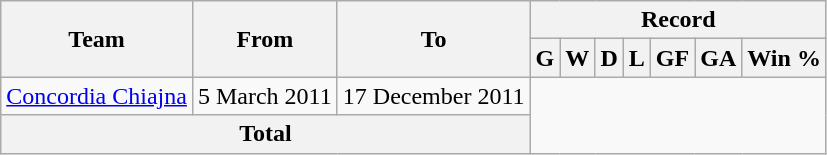<table class="wikitable" style="text-align: center">
<tr>
<th rowspan=2>Team</th>
<th rowspan=2>From</th>
<th rowspan=2>To</th>
<th colspan=7>Record</th>
</tr>
<tr>
<th>G</th>
<th>W</th>
<th>D</th>
<th>L</th>
<th>GF</th>
<th>GA</th>
<th>Win %</th>
</tr>
<tr>
<td align=left><a href='#'>Concordia Chiajna</a></td>
<td align=left>5 March 2011</td>
<td align=left>17 December 2011<br></td>
</tr>
<tr>
<th colspan="3">Total<br></th>
</tr>
</table>
